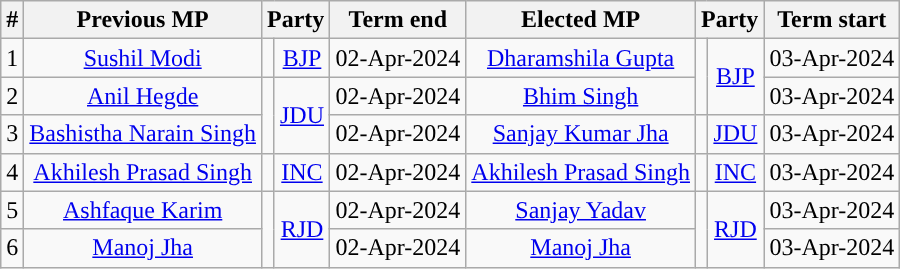<table class="wikitable" style="text-align:center;">
<tr>
<th>#</th>
<th>Previous MP</th>
<th colspan="2">Party</th>
<th>Term end</th>
<th>Elected MP</th>
<th colspan="2">Party</th>
<th>Term start</th>
</tr>
<tr>
<td>1</td>
<td><a href='#'>Sushil Modi</a></td>
<td width="1px"></td>
<td><a href='#'>BJP</a></td>
<td>02-Apr-2024</td>
<td><a href='#'>Dharamshila Gupta</a></td>
<td rowspan=2 style="background-color:"></td>
<td rowspan="2"><a href='#'>BJP</a></td>
<td>03-Apr-2024</td>
</tr>
<tr>
<td>2</td>
<td><a href='#'>Anil Hegde</a></td>
<td rowspan=2 style="background-color:"></td>
<td rowspan=2><a href='#'>JDU</a></td>
<td>02-Apr-2024</td>
<td><a href='#'>Bhim Singh</a></td>
<td>03-Apr-2024</td>
</tr>
<tr>
<td>3</td>
<td><a href='#'>Bashistha Narain Singh</a></td>
<td>02-Apr-2024</td>
<td><a href='#'>Sanjay Kumar Jha</a></td>
<td style="background-color:"></td>
<td><a href='#'>JDU</a></td>
<td>03-Apr-2024</td>
</tr>
<tr>
<td>4</td>
<td><a href='#'>Akhilesh Prasad Singh</a></td>
<td style="background-color:"></td>
<td><a href='#'>INC</a></td>
<td>02-Apr-2024</td>
<td><a href='#'>Akhilesh Prasad Singh</a></td>
<td style="background-color:"></td>
<td><a href='#'>INC</a></td>
<td>03-Apr-2024</td>
</tr>
<tr>
<td>5</td>
<td><a href='#'>Ashfaque Karim</a></td>
<td rowspan=2 style="background-color:"></td>
<td rowspan="2"><a href='#'>RJD</a></td>
<td>02-Apr-2024</td>
<td><a href='#'>Sanjay Yadav</a></td>
<td rowspan=2 style="background-color:"></td>
<td rowspan="2"><a href='#'>RJD</a></td>
<td>03-Apr-2024</td>
</tr>
<tr>
<td>6</td>
<td><a href='#'>Manoj Jha</a></td>
<td>02-Apr-2024</td>
<td><a href='#'>Manoj Jha</a></td>
<td>03-Apr-2024</td>
</tr>
</table>
